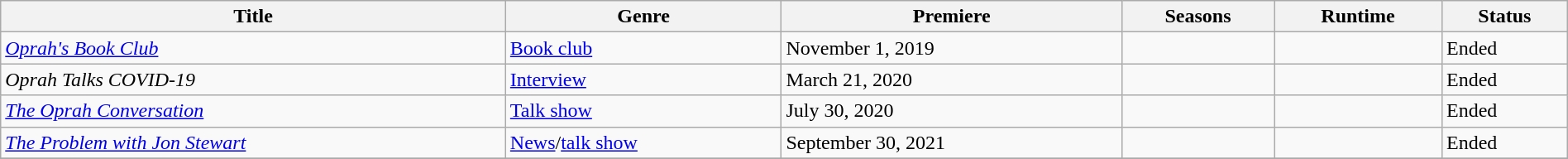<table class="wikitable sortable" style="width:100%">
<tr>
<th>Title</th>
<th>Genre</th>
<th>Premiere</th>
<th>Seasons</th>
<th>Runtime</th>
<th>Status</th>
</tr>
<tr>
<td><em><a href='#'>Oprah's Book Club</a></em></td>
<td><a href='#'>Book club</a></td>
<td>November 1, 2019</td>
<td></td>
<td></td>
<td>Ended</td>
</tr>
<tr>
<td><em>Oprah Talks COVID-19</em></td>
<td><a href='#'>Interview</a></td>
<td>March 21, 2020</td>
<td></td>
<td></td>
<td>Ended</td>
</tr>
<tr>
<td><em><a href='#'>The Oprah Conversation</a></em></td>
<td><a href='#'>Talk show</a></td>
<td>July 30, 2020</td>
<td></td>
<td></td>
<td>Ended</td>
</tr>
<tr>
<td><em><a href='#'>The Problem with Jon Stewart</a></em></td>
<td><a href='#'>News</a>/<a href='#'>talk show</a></td>
<td>September 30, 2021</td>
<td></td>
<td></td>
<td>Ended</td>
</tr>
<tr>
</tr>
</table>
